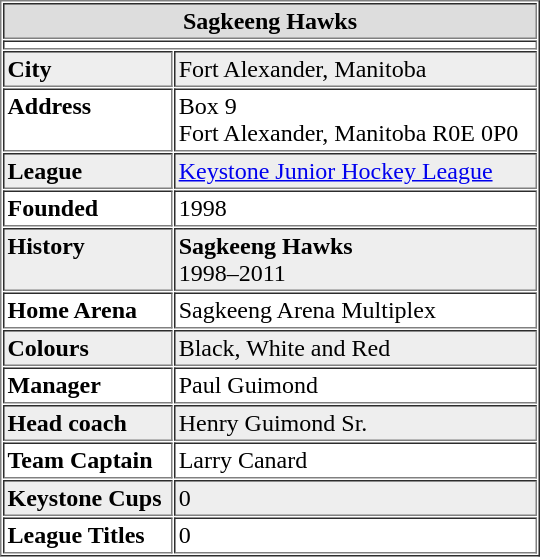<table border=1 align=right cellpadding=2 cellspacing=1 width=360 style = "margin-left: 0.5em">
<tr align="center" bgcolor="#DDDDDD">
<td colspan=2><strong>Sagkeeng Hawks</strong></td>
</tr>
<tr align="center">
<td colspan=2></td>
</tr>
<tr bgcolor="#eeeeee">
<td><strong>City</strong></td>
<td>Fort Alexander, Manitoba</td>
</tr>
<tr valign="top">
<td><strong>Address</strong></td>
<td>Box 9<br> Fort Alexander, Manitoba R0E 0P0</td>
</tr>
<tr bgcolor="#eeeeee">
<td><strong>League</strong></td>
<td><a href='#'>Keystone Junior Hockey League</a></td>
</tr>
<tr>
<td><strong>Founded</strong></td>
<td>1998</td>
</tr>
<tr valign="top" bgcolor="#eeeeee">
<td><strong>History</strong></td>
<td><strong>Sagkeeng Hawks</strong> <br>1998–2011</td>
</tr>
<tr>
<td><strong>Home Arena</strong></td>
<td>Sagkeeng Arena Multiplex</td>
</tr>
<tr bgcolor="#eeeeee">
<td><strong>Colours</strong></td>
<td>Black, White and Red</td>
</tr>
<tr>
<td><strong>Manager</strong></td>
<td>Paul Guimond</td>
</tr>
<tr bgcolor="#eeeeee">
<td><strong>Head coach</strong></td>
<td>Henry Guimond Sr.</td>
</tr>
<tr>
<td><strong>Team Captain</strong></td>
<td>Larry Canard</td>
</tr>
<tr bgcolor="#eeeeee">
<td><strong>Keystone Cups</strong></td>
<td>0</td>
</tr>
<tr>
<td><strong>League Titles</strong></td>
<td>0</td>
</tr>
</table>
